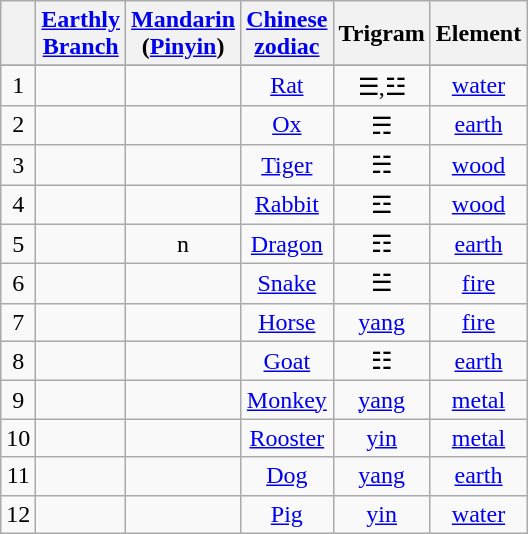<table class="wikitable" border="1" style="text-align:center">
<tr>
<th> </th>
<th><a href='#'>Earthly<br>Branch</a></th>
<th><a href='#'>Mandarin</a><br>(<a href='#'>Pinyin</a>)</th>
<th><a href='#'>Chinese<br>zodiac</a></th>
<th>Trigram</th>
<th>Element</th>
</tr>
<tr>
</tr>
<tr tr align="center">
<td>1</td>
<td></td>
<td></td>
<td><a href='#'>Rat</a></td>
<td>☰,☳</td>
<td><a href='#'>water</a></td>
</tr>
<tr tr align="center">
<td>2</td>
<td></td>
<td></td>
<td><a href='#'>Ox</a></td>
<td>☴</td>
<td><a href='#'>earth</a></td>
</tr>
<tr tr align="center">
<td>3</td>
<td></td>
<td></td>
<td><a href='#'>Tiger</a></td>
<td>☵</td>
<td><a href='#'>wood</a></td>
</tr>
<tr tr align="center">
<td>4</td>
<td></td>
<td></td>
<td><a href='#'>Rabbit</a></td>
<td>☲</td>
<td><a href='#'>wood</a></td>
</tr>
<tr tr align="center">
<td>5</td>
<td></td>
<td>n</td>
<td><a href='#'>Dragon</a></td>
<td>☶</td>
<td><a href='#'>earth</a></td>
</tr>
<tr tr align="center">
<td>6</td>
<td></td>
<td></td>
<td><a href='#'>Snake</a></td>
<td>☱</td>
<td><a href='#'>fire</a></td>
</tr>
<tr tr align="center">
<td>7</td>
<td></td>
<td></td>
<td><a href='#'>Horse</a></td>
<td><a href='#'>yang</a></td>
<td><a href='#'>fire</a></td>
</tr>
<tr tr align="center">
<td>8</td>
<td></td>
<td></td>
<td><a href='#'>Goat</a></td>
<td>☷</td>
<td><a href='#'>earth</a></td>
</tr>
<tr tr align="center">
<td>9</td>
<td></td>
<td></td>
<td><a href='#'>Monkey</a></td>
<td><a href='#'>yang</a></td>
<td><a href='#'>metal</a></td>
</tr>
<tr tr align="center">
<td>10</td>
<td></td>
<td></td>
<td><a href='#'>Rooster</a></td>
<td><a href='#'>yin</a></td>
<td><a href='#'>metal</a></td>
</tr>
<tr tr align="center">
<td>11</td>
<td></td>
<td></td>
<td><a href='#'>Dog</a></td>
<td><a href='#'>yang</a></td>
<td><a href='#'>earth</a></td>
</tr>
<tr tr align="center">
<td>12</td>
<td></td>
<td></td>
<td><a href='#'>Pig</a></td>
<td><a href='#'>yin</a></td>
<td><a href='#'>water</a></td>
</tr>
</table>
